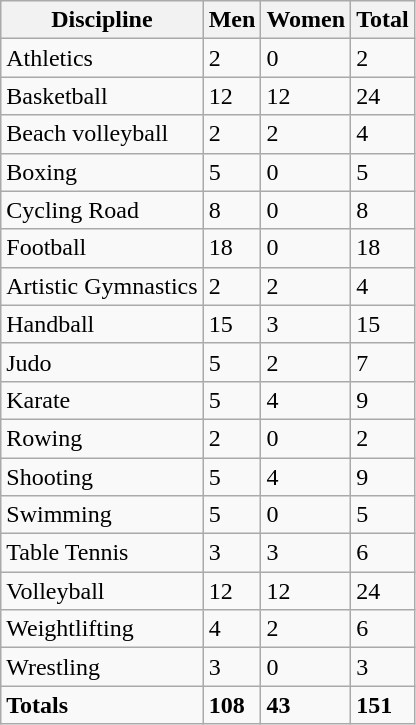<table class="wikitable">
<tr>
<th>Discipline</th>
<th>Men</th>
<th>Women</th>
<th>Total</th>
</tr>
<tr>
<td>Athletics</td>
<td>2</td>
<td>0</td>
<td>2</td>
</tr>
<tr>
<td>Basketball</td>
<td>12</td>
<td>12</td>
<td>24</td>
</tr>
<tr>
<td>Beach volleyball</td>
<td>2</td>
<td>2</td>
<td>4</td>
</tr>
<tr>
<td>Boxing</td>
<td>5</td>
<td>0</td>
<td>5</td>
</tr>
<tr>
<td>Cycling Road</td>
<td>8</td>
<td>0</td>
<td>8</td>
</tr>
<tr>
<td>Football</td>
<td>18</td>
<td>0</td>
<td>18</td>
</tr>
<tr>
<td>Artistic Gymnastics</td>
<td>2</td>
<td>2</td>
<td>4</td>
</tr>
<tr>
<td>Handball</td>
<td>15</td>
<td>3</td>
<td>15</td>
</tr>
<tr>
<td>Judo</td>
<td>5</td>
<td>2</td>
<td>7</td>
</tr>
<tr>
<td>Karate</td>
<td>5</td>
<td>4</td>
<td>9</td>
</tr>
<tr>
<td>Rowing</td>
<td>2</td>
<td>0</td>
<td>2</td>
</tr>
<tr>
<td>Shooting</td>
<td>5</td>
<td>4</td>
<td>9</td>
</tr>
<tr>
<td>Swimming</td>
<td>5</td>
<td>0</td>
<td>5</td>
</tr>
<tr>
<td>Table Tennis</td>
<td>3</td>
<td>3</td>
<td>6</td>
</tr>
<tr>
<td>Volleyball</td>
<td>12</td>
<td>12</td>
<td>24</td>
</tr>
<tr>
<td>Weightlifting</td>
<td>4</td>
<td>2</td>
<td>6</td>
</tr>
<tr>
<td>Wrestling</td>
<td>3</td>
<td>0</td>
<td>3</td>
</tr>
<tr>
<td><strong>Totals</strong></td>
<td><strong>108</strong></td>
<td><strong>43</strong></td>
<td><strong>151</strong></td>
</tr>
</table>
